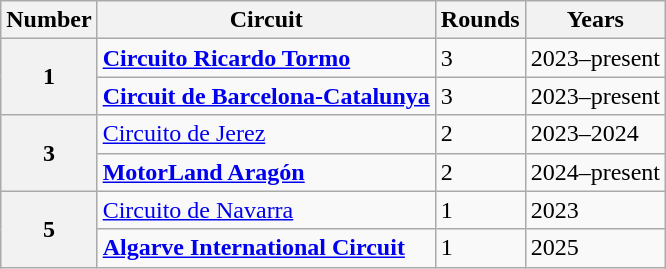<table class="wikitable">
<tr>
<th>Number</th>
<th>Circuit</th>
<th>Rounds</th>
<th>Years</th>
</tr>
<tr>
<th rowspan=2>1</th>
<td> <strong><a href='#'>Circuito Ricardo Tormo</a></strong></td>
<td>3</td>
<td>2023–present</td>
</tr>
<tr>
<td> <strong><a href='#'>Circuit de Barcelona-Catalunya</a></strong></td>
<td>3</td>
<td>2023–present</td>
</tr>
<tr>
<th rowspan=2>3</th>
<td> <a href='#'>Circuito de Jerez</a></td>
<td>2</td>
<td>2023–2024</td>
</tr>
<tr>
<td> <strong><a href='#'>MotorLand Aragón</a></strong></td>
<td>2</td>
<td>2024–present</td>
</tr>
<tr>
<th rowspan=2>5</th>
<td> <a href='#'>Circuito de Navarra</a></td>
<td>1</td>
<td>2023</td>
</tr>
<tr>
<td> <strong><a href='#'>Algarve International Circuit</a></strong></td>
<td>1</td>
<td>2025</td>
</tr>
</table>
